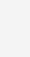<table cellpadding=10 border="0" align=center>
<tr>
<td bgcolor=#f4f4f4><br></td>
</tr>
</table>
